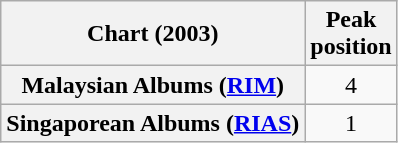<table class="wikitable plainrowheaders sortable">
<tr>
<th scope="col">Chart (2003)</th>
<th scope="col">Peak<br>position</th>
</tr>
<tr>
<th scope="row">Malaysian Albums (<a href='#'>RIM</a>)</th>
<td align="center">4</td>
</tr>
<tr>
<th scope="row">Singaporean Albums (<a href='#'>RIAS</a>)</th>
<td align="center">1</td>
</tr>
</table>
